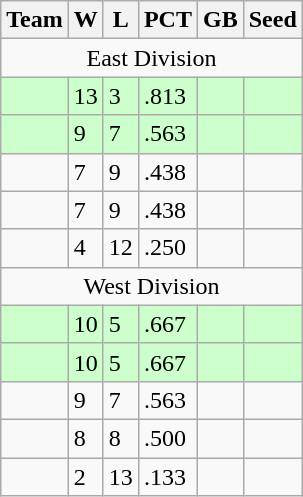<table class=wikitable>
<tr>
<th>Team</th>
<th>W</th>
<th>L</th>
<th>PCT</th>
<th>GB</th>
<th>Seed</th>
</tr>
<tr align=center>
<td colspan=6>East Division</td>
</tr>
<tr bgcolor=#ccffcc>
<td></td>
<td>13</td>
<td>3</td>
<td>.813</td>
<td></td>
<td></td>
</tr>
<tr bgcolor=#ccffcc>
<td></td>
<td>9</td>
<td>7</td>
<td>.563</td>
<td></td>
<td></td>
</tr>
<tr>
<td></td>
<td>7</td>
<td>9</td>
<td>.438</td>
<td></td>
<td></td>
</tr>
<tr>
<td></td>
<td>7</td>
<td>9</td>
<td>.438</td>
<td></td>
<td></td>
</tr>
<tr>
<td></td>
<td>4</td>
<td>12</td>
<td>.250</td>
<td></td>
<td></td>
</tr>
<tr align=center>
<td colspan=6>West Division</td>
</tr>
<tr bgcolor=#ccffcc>
<td></td>
<td>10</td>
<td>5</td>
<td>.667</td>
<td></td>
<td></td>
</tr>
<tr bgcolor=#ccffcc>
<td></td>
<td>10</td>
<td>5</td>
<td>.667</td>
<td></td>
<td></td>
</tr>
<tr>
<td></td>
<td>9</td>
<td>7</td>
<td>.563</td>
<td></td>
<td></td>
</tr>
<tr>
<td></td>
<td>8</td>
<td>8</td>
<td>.500</td>
<td></td>
<td></td>
</tr>
<tr>
<td></td>
<td>2</td>
<td>13</td>
<td>.133</td>
<td></td>
<td></td>
</tr>
</table>
